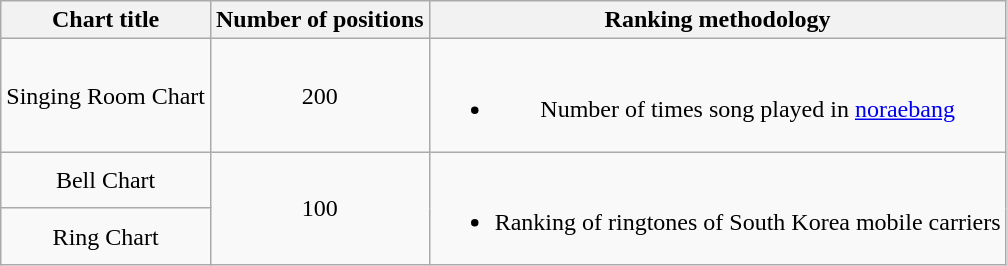<table class="wikitable plainrowheaders">
<tr>
<th>Chart title</th>
<th>Number of positions</th>
<th>Ranking methodology</th>
</tr>
<tr>
<td align="center">Singing Room Chart</td>
<td align="center">200</td>
<td align="center"><br><ul><li>Number of times song played in <a href='#'>noraebang</a></li></ul></td>
</tr>
<tr>
<td align="center">Bell Chart</td>
<td rowspan="2" align="center">100</td>
<td rowspan="2" align="center"><br><ul><li>Ranking of ringtones of South Korea mobile carriers</li></ul></td>
</tr>
<tr>
<td align="center">Ring Chart</td>
</tr>
</table>
